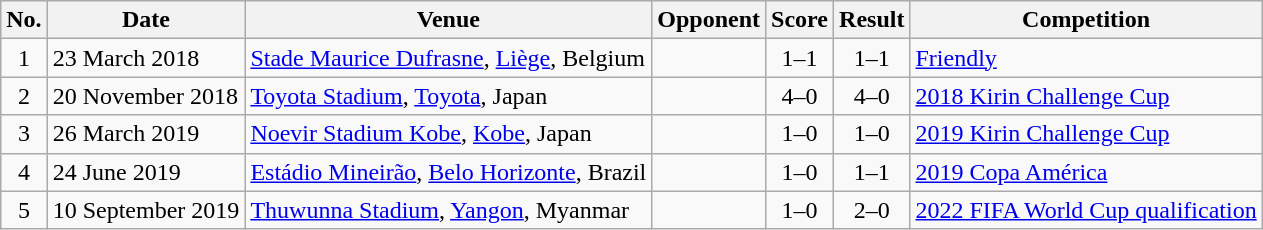<table class="wikitable sortable">
<tr>
<th scope="col">No.</th>
<th scope="col">Date</th>
<th scope="col">Venue</th>
<th scope="col">Opponent</th>
<th scope="col">Score</th>
<th scope="col">Result</th>
<th scope="col">Competition</th>
</tr>
<tr>
<td style="text-align:center">1</td>
<td>23 March 2018</td>
<td><a href='#'>Stade Maurice Dufrasne</a>, <a href='#'>Liège</a>, Belgium</td>
<td></td>
<td style="text-align:center">1–1</td>
<td style="text-align:center">1–1</td>
<td><a href='#'>Friendly</a></td>
</tr>
<tr>
<td style="text-align:center">2</td>
<td>20 November 2018</td>
<td><a href='#'>Toyota Stadium</a>, <a href='#'>Toyota</a>, Japan</td>
<td></td>
<td style="text-align:center">4–0</td>
<td style="text-align:center">4–0</td>
<td><a href='#'>2018 Kirin Challenge Cup</a></td>
</tr>
<tr>
<td style="text-align:center">3</td>
<td>26 March 2019</td>
<td><a href='#'>Noevir Stadium Kobe</a>, <a href='#'>Kobe</a>, Japan</td>
<td></td>
<td style="text-align:center">1–0</td>
<td style="text-align:center">1–0</td>
<td><a href='#'>2019 Kirin Challenge Cup</a></td>
</tr>
<tr>
<td style="text-align:center">4</td>
<td>24 June 2019</td>
<td><a href='#'>Estádio Mineirão</a>, <a href='#'>Belo Horizonte</a>, Brazil</td>
<td></td>
<td style="text-align:center">1–0</td>
<td style="text-align:center">1–1</td>
<td><a href='#'>2019 Copa América</a></td>
</tr>
<tr>
<td style="text-align:center">5</td>
<td>10 September 2019</td>
<td><a href='#'>Thuwunna Stadium</a>, <a href='#'>Yangon</a>, Myanmar</td>
<td></td>
<td style="text-align:center">1–0</td>
<td style="text-align:center">2–0</td>
<td><a href='#'>2022 FIFA World Cup qualification</a></td>
</tr>
</table>
